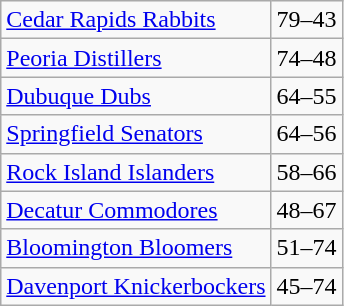<table class="wikitable">
<tr>
<td><a href='#'>Cedar Rapids Rabbits</a></td>
<td>79–43</td>
</tr>
<tr>
<td><a href='#'>Peoria Distillers</a></td>
<td>74–48</td>
</tr>
<tr>
<td><a href='#'>Dubuque Dubs</a></td>
<td>64–55</td>
</tr>
<tr>
<td><a href='#'>Springfield Senators</a></td>
<td>64–56</td>
</tr>
<tr>
<td><a href='#'>Rock Island Islanders</a></td>
<td>58–66</td>
</tr>
<tr>
<td><a href='#'>Decatur Commodores</a></td>
<td>48–67</td>
</tr>
<tr>
<td><a href='#'>Bloomington Bloomers</a></td>
<td>51–74</td>
</tr>
<tr>
<td><a href='#'>Davenport Knickerbockers</a></td>
<td>45–74</td>
</tr>
</table>
